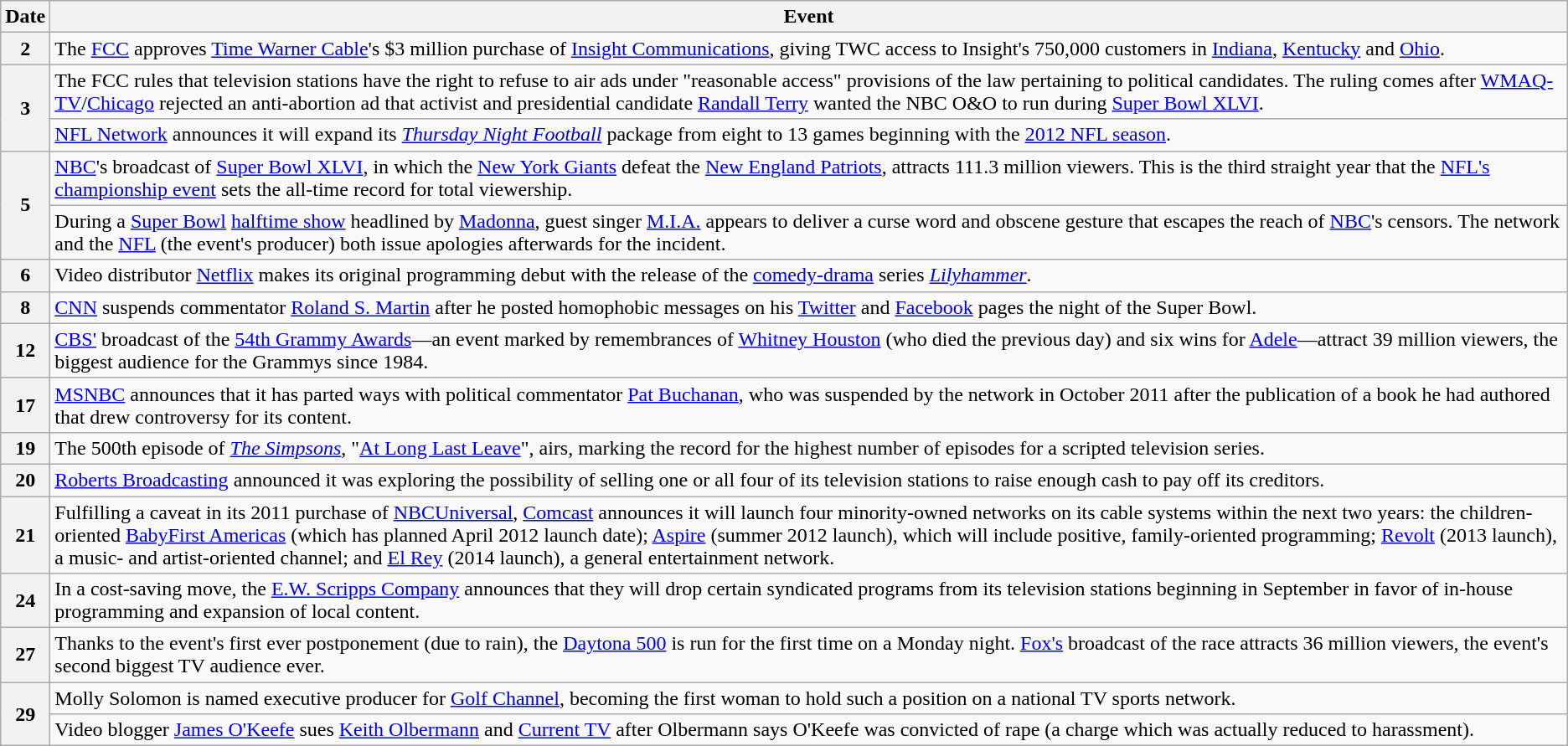<table class="wikitable">
<tr>
<th>Date</th>
<th>Event</th>
</tr>
<tr>
<th>2</th>
<td>The <a href='#'>FCC</a> approves <a href='#'>Time Warner Cable</a>'s $3 million purchase of <a href='#'>Insight Communications</a>, giving TWC access to Insight's 750,000 customers in <a href='#'>Indiana</a>, <a href='#'>Kentucky</a> and <a href='#'>Ohio</a>.</td>
</tr>
<tr>
<th rowspan="2">3</th>
<td>The FCC rules that television stations have the right to refuse to air ads under "reasonable access" provisions of the law pertaining to political candidates. The ruling comes after <a href='#'>WMAQ-TV</a>/<a href='#'>Chicago</a> rejected an anti-abortion ad that activist and presidential candidate <a href='#'>Randall Terry</a> wanted the NBC O&O to run during <a href='#'>Super Bowl XLVI</a>.</td>
</tr>
<tr>
<td><a href='#'>NFL Network</a> announces it will expand its <em><a href='#'>Thursday Night Football</a></em> package from eight to 13 games beginning with the <a href='#'>2012 NFL season</a>.</td>
</tr>
<tr>
<th rowspan="2">5</th>
<td><a href='#'>NBC</a>'s broadcast of <a href='#'>Super Bowl XLVI</a>, in which the <a href='#'>New York Giants</a> defeat the <a href='#'>New England Patriots</a>, attracts 111.3 million viewers. This is the third straight year that the <a href='#'>NFL's</a> <a href='#'>championship event</a> sets the all-time record for total viewership.</td>
</tr>
<tr>
<td>During a <a href='#'>Super Bowl</a> <a href='#'>halftime show</a> headlined by <a href='#'>Madonna</a>, guest singer <a href='#'>M.I.A.</a> appears to deliver a curse word and obscene gesture that escapes the reach of <a href='#'>NBC</a>'s censors. The network and the <a href='#'>NFL</a> (the event's producer) both issue apologies afterwards for the incident.</td>
</tr>
<tr>
<th>6</th>
<td>Video distributor <a href='#'>Netflix</a> makes its original programming debut with the release of the <a href='#'>comedy-drama</a> series <em><a href='#'>Lilyhammer</a></em>.</td>
</tr>
<tr>
<th>8</th>
<td><a href='#'>CNN</a> suspends commentator <a href='#'>Roland S. Martin</a> after he posted homophobic messages on his <a href='#'>Twitter</a> and <a href='#'>Facebook</a> pages the night of the Super Bowl.</td>
</tr>
<tr>
<th>12</th>
<td><a href='#'>CBS'</a> broadcast of the <a href='#'>54th Grammy Awards</a>—an event marked by remembrances of <a href='#'>Whitney Houston</a> (who died the previous day) and six wins for <a href='#'>Adele</a>—attract 39 million viewers, the biggest audience for the Grammys since 1984.</td>
</tr>
<tr>
<th>17</th>
<td><a href='#'>MSNBC</a> announces that it has parted ways with political commentator <a href='#'>Pat Buchanan</a>, who was suspended by the network in October 2011 after the publication of a book he had authored that drew controversy for its content.</td>
</tr>
<tr>
<th>19</th>
<td>The 500th episode of <em><a href='#'>The Simpsons</a></em>, "<a href='#'>At Long Last Leave</a>", airs, marking the record for the highest number of episodes for a scripted television series.</td>
</tr>
<tr>
<th>20</th>
<td><a href='#'>Roberts Broadcasting</a> announced it was exploring the possibility of selling one or all four of its television stations to raise enough cash to pay off its creditors.</td>
</tr>
<tr>
<th>21</th>
<td>Fulfilling a caveat in its 2011 purchase of <a href='#'>NBCUniversal</a>, <a href='#'>Comcast</a> announces it will launch four minority-owned networks on its cable systems within the next two years: the children-oriented <a href='#'>BabyFirst Americas</a> (which has planned April 2012 launch date); <a href='#'>Aspire</a> (summer 2012 launch), which will include positive, family-oriented programming; <a href='#'>Revolt</a> (2013 launch), a music- and artist-oriented channel; and <a href='#'>El Rey</a> (2014 launch), a general entertainment network.</td>
</tr>
<tr>
<th>24</th>
<td>In a cost-saving move, the <a href='#'>E.W. Scripps Company</a> announces that they will drop certain syndicated programs from its television stations beginning in September in favor of in-house programming and expansion of local content.</td>
</tr>
<tr>
<th>27</th>
<td>Thanks to the event's first ever postponement (due to rain), the <a href='#'>Daytona 500</a> is run for the first time on a Monday night. <a href='#'>Fox's</a> broadcast of the race attracts 36 million viewers, the event's second biggest TV audience ever.</td>
</tr>
<tr>
<th rowspan="2">29</th>
<td>Molly Solomon is named executive producer for <a href='#'>Golf Channel</a>, becoming the first woman to hold such a position on a national TV sports network.</td>
</tr>
<tr>
<td>Video blogger <a href='#'>James O'Keefe</a> sues <a href='#'>Keith Olbermann</a> and <a href='#'>Current TV</a> after Olbermann says O'Keefe was convicted of rape (a charge which was actually reduced to harassment).</td>
</tr>
</table>
